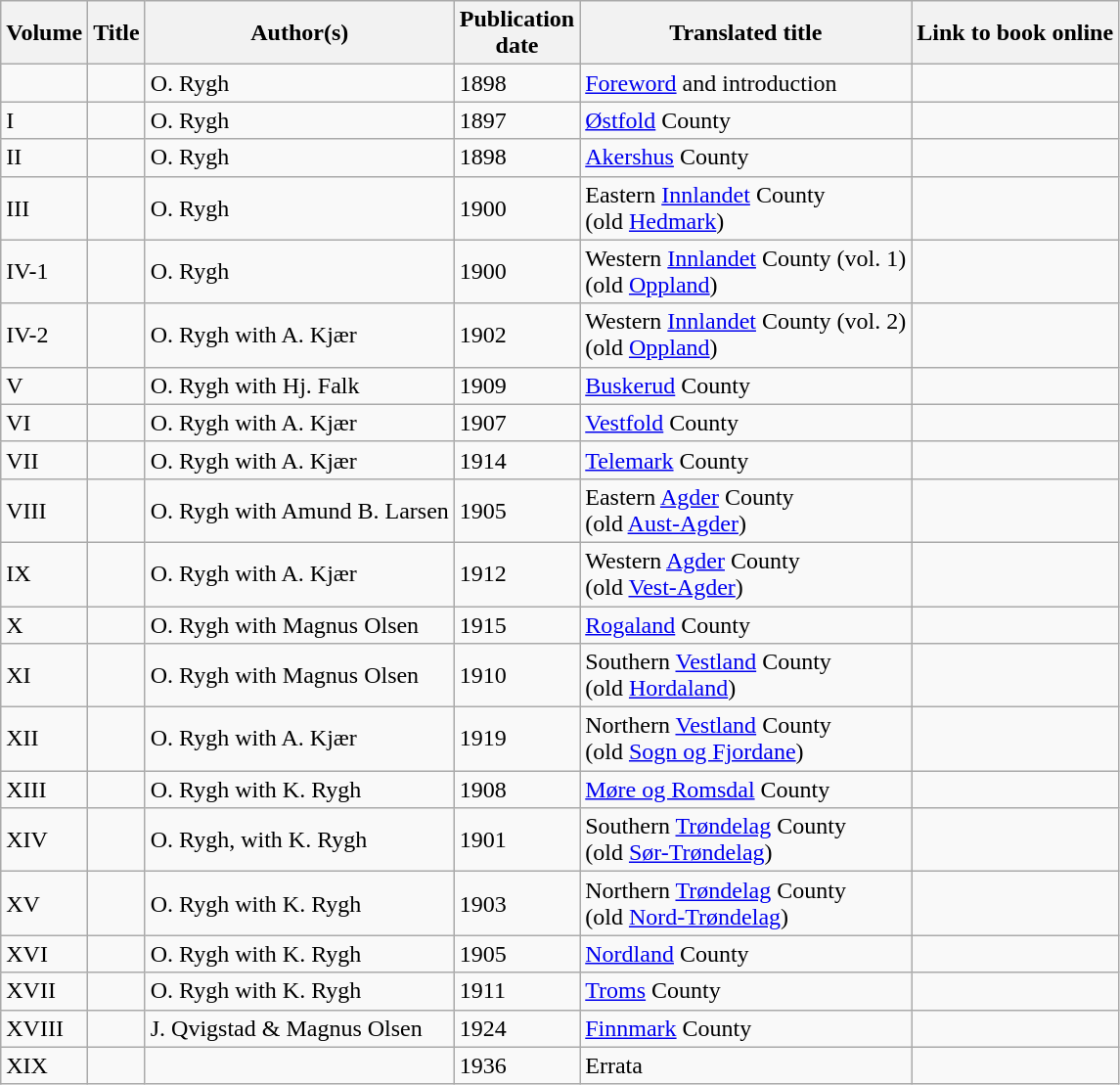<table class="wikitable sortable">
<tr>
<th>Volume</th>
<th>Title</th>
<th>Author(s)</th>
<th>Publication<br>date</th>
<th>Translated title<br></th>
<th>Link to book online<br></th>
</tr>
<tr>
<td></td>
<td></td>
<td>O. Rygh</td>
<td>1898</td>
<td><a href='#'>Foreword</a> and introduction</td>
<td></td>
</tr>
<tr>
<td>I</td>
<td></td>
<td>O. Rygh</td>
<td>1897</td>
<td><a href='#'>Østfold</a> County</td>
<td></td>
</tr>
<tr>
<td>II</td>
<td></td>
<td>O. Rygh</td>
<td>1898</td>
<td><a href='#'>Akershus</a> County</td>
<td></td>
</tr>
<tr>
<td>III</td>
<td></td>
<td>O. Rygh</td>
<td>1900</td>
<td>Eastern <a href='#'>Innlandet</a> County<br>(old <a href='#'>Hedmark</a>)</td>
<td></td>
</tr>
<tr>
<td>IV-1</td>
<td></td>
<td>O. Rygh</td>
<td>1900</td>
<td>Western <a href='#'>Innlandet</a> County (vol. 1)<br>(old <a href='#'>Oppland</a>)</td>
<td></td>
</tr>
<tr>
<td>IV-2</td>
<td></td>
<td>O. Rygh with A. Kjær</td>
<td>1902</td>
<td>Western <a href='#'>Innlandet</a> County (vol. 2)<br>(old <a href='#'>Oppland</a>)</td>
<td></td>
</tr>
<tr>
<td>V</td>
<td></td>
<td>O. Rygh with Hj. Falk</td>
<td>1909</td>
<td><a href='#'>Buskerud</a> County</td>
<td></td>
</tr>
<tr>
<td>VI</td>
<td></td>
<td>O. Rygh with A. Kjær</td>
<td>1907</td>
<td><a href='#'>Vestfold</a> County</td>
<td></td>
</tr>
<tr>
<td>VII</td>
<td></td>
<td>O. Rygh with A. Kjær</td>
<td>1914</td>
<td><a href='#'>Telemark</a> County</td>
<td></td>
</tr>
<tr>
<td>VIII</td>
<td></td>
<td>O. Rygh with Amund B. Larsen</td>
<td>1905</td>
<td>Eastern <a href='#'>Agder</a> County<br>(old <a href='#'>Aust-Agder</a>)</td>
<td></td>
</tr>
<tr>
<td>IX</td>
<td></td>
<td>O. Rygh with A. Kjær</td>
<td>1912</td>
<td>Western <a href='#'>Agder</a> County<br>(old <a href='#'>Vest-Agder</a>)</td>
<td></td>
</tr>
<tr>
<td>X</td>
<td></td>
<td>O. Rygh with Magnus Olsen</td>
<td>1915</td>
<td><a href='#'>Rogaland</a> County</td>
<td></td>
</tr>
<tr>
<td>XI</td>
<td></td>
<td>O. Rygh with Magnus Olsen</td>
<td>1910</td>
<td>Southern <a href='#'>Vestland</a> County<br>(old <a href='#'>Hordaland</a>)</td>
<td></td>
</tr>
<tr>
<td>XII</td>
<td></td>
<td>O. Rygh with A. Kjær</td>
<td>1919</td>
<td>Northern <a href='#'>Vestland</a> County<br>(old <a href='#'>Sogn og Fjordane</a>)</td>
<td></td>
</tr>
<tr>
<td>XIII</td>
<td></td>
<td>O. Rygh with K. Rygh</td>
<td>1908</td>
<td><a href='#'>Møre og Romsdal</a> County</td>
<td></td>
</tr>
<tr>
<td>XIV</td>
<td></td>
<td>O. Rygh, with K. Rygh</td>
<td>1901</td>
<td>Southern <a href='#'>Trøndelag</a> County<br>(old <a href='#'>Sør-Trøndelag</a>)</td>
<td></td>
</tr>
<tr>
<td>XV</td>
<td></td>
<td>O. Rygh with K. Rygh</td>
<td>1903</td>
<td>Northern <a href='#'>Trøndelag</a> County<br>(old <a href='#'>Nord-Trøndelag</a>)</td>
<td></td>
</tr>
<tr>
<td>XVI</td>
<td></td>
<td>O. Rygh with K. Rygh</td>
<td>1905</td>
<td><a href='#'>Nordland</a> County</td>
<td></td>
</tr>
<tr>
<td>XVII</td>
<td></td>
<td>O. Rygh with K. Rygh</td>
<td>1911</td>
<td><a href='#'>Troms</a> County</td>
<td></td>
</tr>
<tr>
<td>XVIII</td>
<td></td>
<td>J. Qvigstad & Magnus Olsen</td>
<td>1924</td>
<td><a href='#'>Finnmark</a> County</td>
<td></td>
</tr>
<tr>
<td>XIX</td>
<td></td>
<td></td>
<td>1936</td>
<td>Errata</td>
<td></td>
</tr>
</table>
